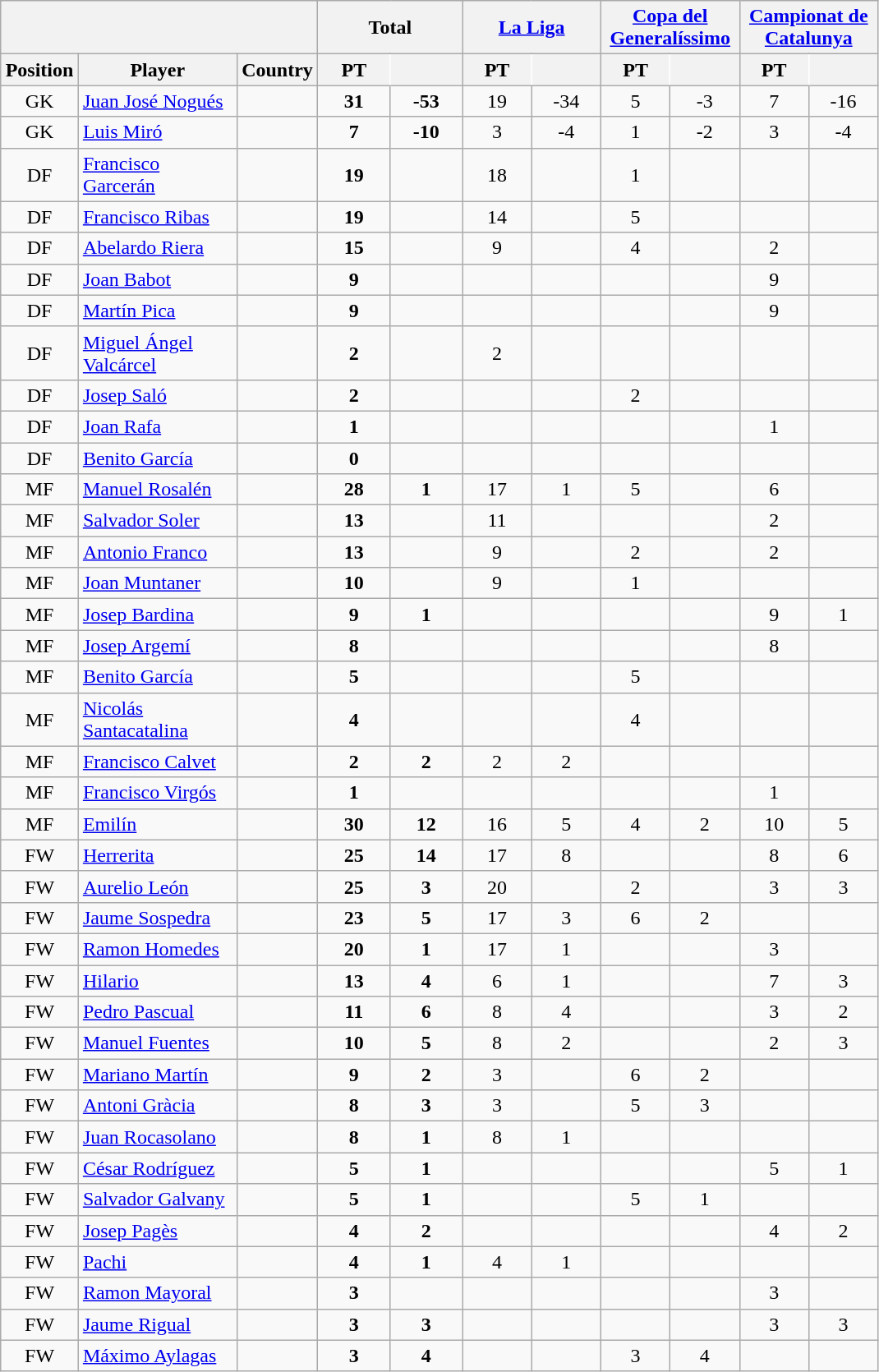<table class=wikitable style="text-align: center;">
<tr>
<th colspan=3 width=250></th>
<th colspan=2 width=110>Total</th>
<th colspan=2 width=105><a href='#'>La Liga</a></th>
<th colspan=2 width=105><a href='#'>Copa del Generalíssimo</a></th>
<th colspan=2 width=105><a href='#'>Campionat de Catalunya</a></th>
</tr>
<tr>
<th width=30>Position</th>
<th width=120>Player</th>
<th width=30>Country</th>
<th width=35 style="border-right:1px solid white;">PT</th>
<th width=35></th>
<th width=30 style="border-right:1px solid white;">PT</th>
<th width=30></th>
<th width=30 style="border-right:1px solid white;">PT</th>
<th width=30></th>
<th width=30 style="border-right:1px solid white;">PT</th>
<th width=30></th>
</tr>
<tr>
<td>GK</td>
<td align=left><a href='#'>Juan José Nogués</a></td>
<td></td>
<td><strong>31</strong></td>
<td><strong>-53</strong></td>
<td>19</td>
<td>-34</td>
<td>5</td>
<td>-3</td>
<td>7</td>
<td>-16</td>
</tr>
<tr>
<td>GK</td>
<td align=left><a href='#'>Luis Miró</a></td>
<td></td>
<td><strong>7</strong></td>
<td><strong>-10</strong></td>
<td>3</td>
<td>-4</td>
<td>1</td>
<td>-2</td>
<td>3</td>
<td>-4</td>
</tr>
<tr>
<td>DF</td>
<td align=left><a href='#'>Francisco Garcerán</a></td>
<td></td>
<td><strong>19</strong></td>
<td></td>
<td>18</td>
<td></td>
<td>1</td>
<td></td>
<td></td>
<td></td>
</tr>
<tr>
<td>DF</td>
<td align=left><a href='#'>Francisco Ribas</a></td>
<td></td>
<td><strong>19</strong></td>
<td></td>
<td>14</td>
<td></td>
<td>5</td>
<td></td>
<td></td>
<td></td>
</tr>
<tr>
<td>DF</td>
<td align=left><a href='#'>Abelardo Riera</a></td>
<td></td>
<td><strong>15</strong></td>
<td></td>
<td>9</td>
<td></td>
<td>4</td>
<td></td>
<td>2</td>
<td></td>
</tr>
<tr>
<td>DF</td>
<td align=left><a href='#'>Joan Babot</a></td>
<td></td>
<td><strong>9</strong></td>
<td></td>
<td></td>
<td></td>
<td></td>
<td></td>
<td>9</td>
<td></td>
</tr>
<tr>
<td>DF</td>
<td align=left><a href='#'>Martín Pica</a></td>
<td></td>
<td><strong>9</strong></td>
<td></td>
<td></td>
<td></td>
<td></td>
<td></td>
<td>9</td>
<td></td>
</tr>
<tr>
<td>DF</td>
<td align=left><a href='#'>Miguel Ángel Valcárcel</a></td>
<td></td>
<td><strong>2</strong></td>
<td></td>
<td>2</td>
<td></td>
<td></td>
<td></td>
<td></td>
<td></td>
</tr>
<tr>
<td>DF</td>
<td align=left><a href='#'>Josep Saló</a></td>
<td></td>
<td><strong>2</strong></td>
<td></td>
<td></td>
<td></td>
<td>2</td>
<td></td>
<td></td>
<td></td>
</tr>
<tr>
<td>DF</td>
<td align=left><a href='#'>Joan Rafa</a></td>
<td></td>
<td><strong>1</strong></td>
<td></td>
<td></td>
<td></td>
<td></td>
<td></td>
<td>1</td>
<td></td>
</tr>
<tr>
<td>DF</td>
<td align=left><a href='#'>Benito García</a></td>
<td></td>
<td><strong>0</strong></td>
<td></td>
<td></td>
<td></td>
<td></td>
<td></td>
<td></td>
<td></td>
</tr>
<tr>
<td>MF</td>
<td align=left><a href='#'>Manuel Rosalén</a></td>
<td></td>
<td><strong>28</strong></td>
<td><strong>1</strong></td>
<td>17</td>
<td>1</td>
<td>5</td>
<td></td>
<td>6</td>
<td></td>
</tr>
<tr>
<td>MF</td>
<td align=left><a href='#'>Salvador Soler</a></td>
<td></td>
<td><strong>13</strong></td>
<td></td>
<td>11</td>
<td></td>
<td></td>
<td></td>
<td>2</td>
<td></td>
</tr>
<tr>
<td>MF</td>
<td align=left><a href='#'>Antonio Franco</a></td>
<td></td>
<td><strong>13</strong></td>
<td></td>
<td>9</td>
<td></td>
<td>2</td>
<td></td>
<td>2</td>
<td></td>
</tr>
<tr>
<td>MF</td>
<td align=left><a href='#'>Joan Muntaner</a></td>
<td></td>
<td><strong>10</strong></td>
<td></td>
<td>9</td>
<td></td>
<td>1</td>
<td></td>
<td></td>
<td></td>
</tr>
<tr>
<td>MF</td>
<td align=left><a href='#'>Josep Bardina</a></td>
<td></td>
<td><strong>9</strong></td>
<td><strong>1</strong></td>
<td></td>
<td></td>
<td></td>
<td></td>
<td>9</td>
<td>1</td>
</tr>
<tr>
<td>MF</td>
<td align=left><a href='#'>Josep Argemí</a></td>
<td></td>
<td><strong>8</strong></td>
<td></td>
<td></td>
<td></td>
<td></td>
<td></td>
<td>8</td>
<td></td>
</tr>
<tr>
<td>MF</td>
<td align=left><a href='#'>Benito García</a></td>
<td></td>
<td><strong>5</strong></td>
<td></td>
<td></td>
<td></td>
<td>5</td>
<td></td>
<td></td>
<td></td>
</tr>
<tr>
<td>MF</td>
<td align=left><a href='#'>Nicolás Santacatalina</a></td>
<td></td>
<td><strong>4</strong></td>
<td></td>
<td></td>
<td></td>
<td>4</td>
<td></td>
<td></td>
<td></td>
</tr>
<tr>
<td>MF</td>
<td align=left><a href='#'>Francisco Calvet</a></td>
<td></td>
<td><strong>2</strong></td>
<td><strong>2</strong></td>
<td>2</td>
<td>2</td>
<td></td>
<td></td>
<td></td>
<td></td>
</tr>
<tr>
<td>MF</td>
<td align=left><a href='#'>Francisco Virgós</a></td>
<td></td>
<td><strong>1</strong></td>
<td></td>
<td></td>
<td></td>
<td></td>
<td></td>
<td>1</td>
<td></td>
</tr>
<tr>
<td>MF</td>
<td align=left><a href='#'>Emilín</a></td>
<td></td>
<td><strong>30</strong></td>
<td><strong>12</strong></td>
<td>16</td>
<td>5</td>
<td>4</td>
<td>2</td>
<td>10</td>
<td>5</td>
</tr>
<tr>
<td>FW</td>
<td align=left><a href='#'>Herrerita</a></td>
<td></td>
<td><strong>25</strong></td>
<td><strong>14</strong></td>
<td>17</td>
<td>8</td>
<td></td>
<td></td>
<td>8</td>
<td>6</td>
</tr>
<tr>
<td>FW</td>
<td align=left><a href='#'>Aurelio León</a></td>
<td></td>
<td><strong>25</strong></td>
<td><strong>3</strong></td>
<td>20</td>
<td></td>
<td>2</td>
<td></td>
<td>3</td>
<td>3</td>
</tr>
<tr>
<td>FW</td>
<td align=left><a href='#'>Jaume Sospedra</a></td>
<td></td>
<td><strong>23</strong></td>
<td><strong>5</strong></td>
<td>17</td>
<td>3</td>
<td>6</td>
<td>2</td>
<td></td>
<td></td>
</tr>
<tr>
<td>FW</td>
<td align=left><a href='#'>Ramon Homedes</a></td>
<td></td>
<td><strong>20</strong></td>
<td><strong>1</strong></td>
<td>17</td>
<td>1</td>
<td></td>
<td></td>
<td>3</td>
<td></td>
</tr>
<tr>
<td>FW</td>
<td align=left><a href='#'>Hilario</a></td>
<td></td>
<td><strong>13</strong></td>
<td><strong>4</strong></td>
<td>6</td>
<td>1</td>
<td></td>
<td></td>
<td>7</td>
<td>3</td>
</tr>
<tr>
<td>FW</td>
<td align=left><a href='#'>Pedro Pascual</a></td>
<td></td>
<td><strong>11</strong></td>
<td><strong>6</strong></td>
<td>8</td>
<td>4</td>
<td></td>
<td></td>
<td>3</td>
<td>2</td>
</tr>
<tr>
<td>FW</td>
<td align=left><a href='#'>Manuel Fuentes</a></td>
<td></td>
<td><strong>10</strong></td>
<td><strong>5</strong></td>
<td>8</td>
<td>2</td>
<td></td>
<td></td>
<td>2</td>
<td>3</td>
</tr>
<tr>
<td>FW</td>
<td align=left><a href='#'>Mariano Martín</a></td>
<td></td>
<td><strong>9</strong></td>
<td><strong>2</strong></td>
<td>3</td>
<td></td>
<td>6</td>
<td>2</td>
<td></td>
<td></td>
</tr>
<tr>
<td>FW</td>
<td align=left><a href='#'>Antoni Gràcia</a></td>
<td></td>
<td><strong>8</strong></td>
<td><strong>3</strong></td>
<td>3</td>
<td></td>
<td>5</td>
<td>3</td>
<td></td>
<td></td>
</tr>
<tr>
<td>FW</td>
<td align=left><a href='#'>Juan Rocasolano</a></td>
<td></td>
<td><strong>8</strong></td>
<td><strong>1</strong></td>
<td>8</td>
<td>1</td>
<td></td>
<td></td>
<td></td>
<td></td>
</tr>
<tr>
<td>FW</td>
<td align=left><a href='#'>César Rodríguez</a></td>
<td></td>
<td><strong>5</strong></td>
<td><strong>1</strong></td>
<td></td>
<td></td>
<td></td>
<td></td>
<td>5</td>
<td>1</td>
</tr>
<tr>
<td>FW</td>
<td align=left><a href='#'>Salvador Galvany</a></td>
<td></td>
<td><strong>5</strong></td>
<td><strong>1</strong></td>
<td></td>
<td></td>
<td>5</td>
<td>1</td>
<td></td>
<td></td>
</tr>
<tr>
<td>FW</td>
<td align=left><a href='#'>Josep Pagès</a></td>
<td></td>
<td><strong>4</strong></td>
<td><strong>2</strong></td>
<td></td>
<td></td>
<td></td>
<td></td>
<td>4</td>
<td>2</td>
</tr>
<tr>
<td>FW</td>
<td align=left><a href='#'>Pachi</a></td>
<td></td>
<td><strong>4</strong></td>
<td><strong>1</strong></td>
<td>4</td>
<td>1</td>
<td></td>
<td></td>
<td></td>
<td></td>
</tr>
<tr>
<td>FW</td>
<td align=left><a href='#'>Ramon Mayoral</a></td>
<td></td>
<td><strong>3</strong></td>
<td></td>
<td></td>
<td></td>
<td></td>
<td></td>
<td>3</td>
<td></td>
</tr>
<tr>
<td>FW</td>
<td align=left><a href='#'>Jaume Rigual</a></td>
<td></td>
<td><strong>3</strong></td>
<td><strong>3</strong></td>
<td></td>
<td></td>
<td></td>
<td></td>
<td>3</td>
<td>3</td>
</tr>
<tr>
<td>FW</td>
<td align=left><a href='#'>Máximo Aylagas</a></td>
<td></td>
<td><strong>3</strong></td>
<td><strong>4</strong></td>
<td></td>
<td></td>
<td>3</td>
<td>4</td>
<td></td>
<td></td>
</tr>
</table>
